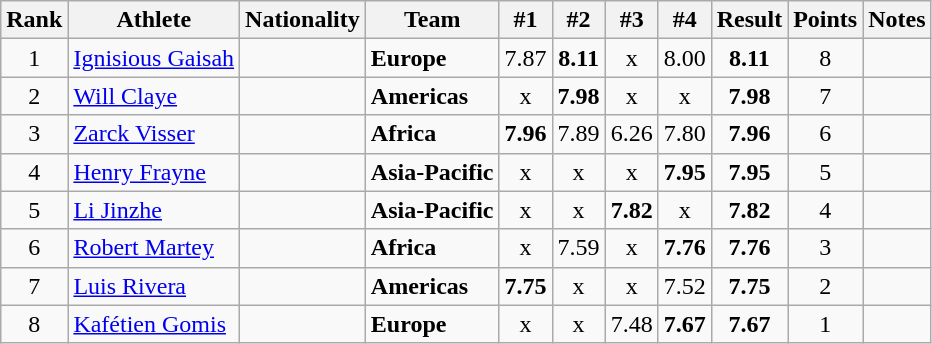<table class="wikitable sortable" style="text-align:center">
<tr>
<th>Rank</th>
<th>Athlete</th>
<th>Nationality</th>
<th>Team</th>
<th>#1</th>
<th>#2</th>
<th>#3</th>
<th>#4</th>
<th>Result</th>
<th>Points</th>
<th>Notes</th>
</tr>
<tr>
<td>1</td>
<td align="left"><a href='#'>Ignisious Gaisah</a></td>
<td align=left></td>
<td align=left><strong>Europe</strong></td>
<td>7.87</td>
<td><strong>8.11</strong></td>
<td>x</td>
<td>8.00</td>
<td><strong>8.11</strong></td>
<td>8</td>
<td></td>
</tr>
<tr>
<td>2</td>
<td align="left"><a href='#'>Will Claye</a></td>
<td align=left></td>
<td align=left><strong>Americas</strong></td>
<td>x</td>
<td><strong>7.98</strong></td>
<td>x</td>
<td>x</td>
<td><strong>7.98</strong></td>
<td>7</td>
<td></td>
</tr>
<tr>
<td>3</td>
<td align="left"><a href='#'>Zarck Visser</a></td>
<td align=left></td>
<td align=left><strong>Africa</strong></td>
<td><strong>7.96</strong></td>
<td>7.89</td>
<td>6.26</td>
<td>7.80</td>
<td><strong>7.96</strong></td>
<td>6</td>
<td></td>
</tr>
<tr>
<td>4</td>
<td align="left"><a href='#'>Henry Frayne</a></td>
<td align=left></td>
<td align=left><strong>Asia-Pacific</strong></td>
<td>x</td>
<td>x</td>
<td>x</td>
<td><strong>7.95</strong></td>
<td><strong>7.95</strong></td>
<td>5</td>
<td></td>
</tr>
<tr>
<td>5</td>
<td align="left"><a href='#'>Li Jinzhe</a></td>
<td align=left></td>
<td align=left><strong>Asia-Pacific</strong></td>
<td>x</td>
<td>x</td>
<td><strong>7.82</strong></td>
<td>x</td>
<td><strong>7.82</strong></td>
<td>4</td>
<td></td>
</tr>
<tr>
<td>6</td>
<td align="left"><a href='#'>Robert Martey</a></td>
<td align=left></td>
<td align=left><strong>Africa</strong></td>
<td>x</td>
<td>7.59</td>
<td>x</td>
<td><strong>7.76</strong></td>
<td><strong>7.76</strong></td>
<td>3</td>
<td></td>
</tr>
<tr>
<td>7</td>
<td align="left"><a href='#'>Luis Rivera</a></td>
<td align=left></td>
<td align=left><strong>Americas</strong></td>
<td><strong>7.75</strong></td>
<td>x</td>
<td>x</td>
<td>7.52</td>
<td><strong>7.75</strong></td>
<td>2</td>
<td></td>
</tr>
<tr>
<td>8</td>
<td align="left"><a href='#'>Kafétien Gomis</a></td>
<td align=left></td>
<td align=left><strong>Europe</strong></td>
<td>x</td>
<td>x</td>
<td>7.48</td>
<td><strong>7.67</strong></td>
<td><strong>7.67</strong></td>
<td>1</td>
<td></td>
</tr>
</table>
